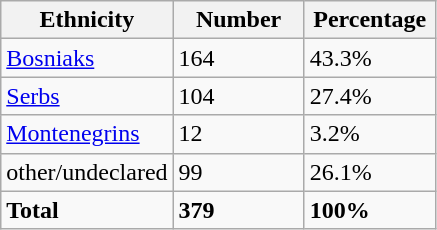<table class="wikitable">
<tr>
<th width="100px">Ethnicity</th>
<th width="80px">Number</th>
<th width="80px">Percentage</th>
</tr>
<tr>
<td><a href='#'>Bosniaks</a></td>
<td>164</td>
<td>43.3%</td>
</tr>
<tr>
<td><a href='#'>Serbs</a></td>
<td>104</td>
<td>27.4%</td>
</tr>
<tr>
<td><a href='#'>Montenegrins</a></td>
<td>12</td>
<td>3.2%</td>
</tr>
<tr>
<td>other/undeclared</td>
<td>99</td>
<td>26.1%</td>
</tr>
<tr>
<td><strong>Total</strong></td>
<td><strong>379</strong></td>
<td><strong>100%</strong></td>
</tr>
</table>
